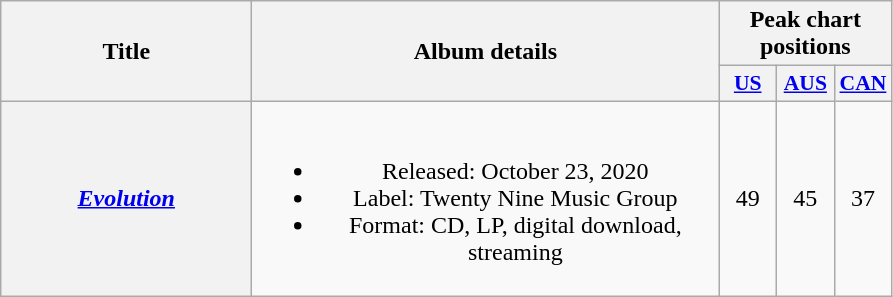<table class="wikitable plainrowheaders" style="text-align:center; border:1">
<tr>
<th scope="col" rowspan="2" style="width:10em;">Title</th>
<th scope="col" rowspan="2" style="width:19em;">Album details</th>
<th scope="col" colspan="3">Peak chart positions</th>
</tr>
<tr>
<th scope="col" style="width:2.2em;font-size:90%;"><a href='#'>US</a><br></th>
<th scope="col" style="width:2.2em;font-size:90%;"><a href='#'>AUS</a><br></th>
<th scope="col" style="width:2.2em;font-size:90%;"><a href='#'>CAN</a><br></th>
</tr>
<tr>
<th scope="row"><em><a href='#'>Evolution</a></em></th>
<td><br><ul><li>Released: October 23, 2020</li><li>Label: Twenty Nine Music Group</li><li>Format: CD, LP, digital download, streaming</li></ul></td>
<td>49</td>
<td>45</td>
<td>37</td>
</tr>
</table>
